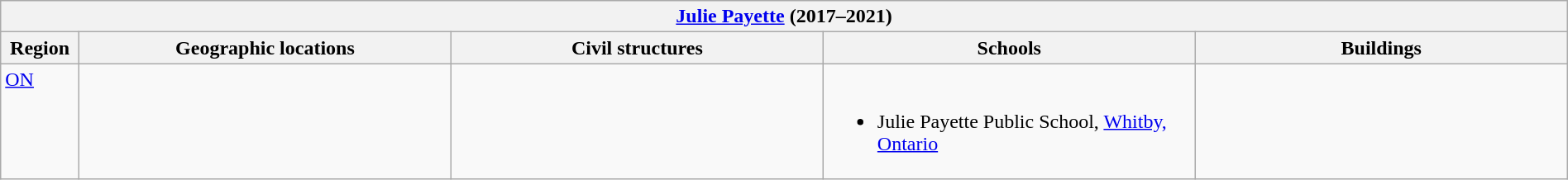<table class="wikitable" width="100%">
<tr>
<th colspan="5"> <a href='#'>Julie Payette</a> (2017–2021)</th>
</tr>
<tr>
<th width="5%">Region</th>
<th width="23.75%">Geographic locations</th>
<th width="23.75%">Civil structures</th>
<th width="23.75%">Schools</th>
<th width="23.75%">Buildings</th>
</tr>
<tr>
<td align=left valign=top> <a href='#'>ON</a></td>
<td></td>
<td></td>
<td align=left valign=top><br><ul><li>Julie Payette Public School, <a href='#'>Whitby, Ontario</a></li></ul></td>
<td></td>
</tr>
</table>
